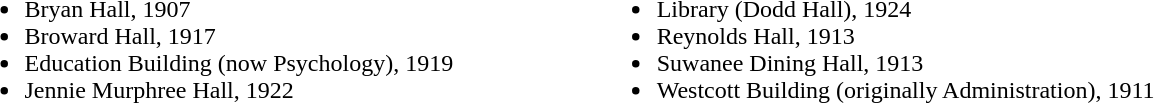<table>
<tr>
<td valign="top" width=10%><br><ul><li>Bryan Hall, 1907</li><li>Broward Hall, 1917</li><li>Education Building (now Psychology), 1919</li><li>Jennie Murphree Hall, 1922</li></ul></td>
<td valign="top" width=20%><br><ul><li>Library (Dodd Hall), 1924</li><li>Reynolds Hall, 1913</li><li>Suwanee Dining Hall, 1913</li><li>Westcott Building (originally Administration), 1911</li></ul></td>
</tr>
</table>
